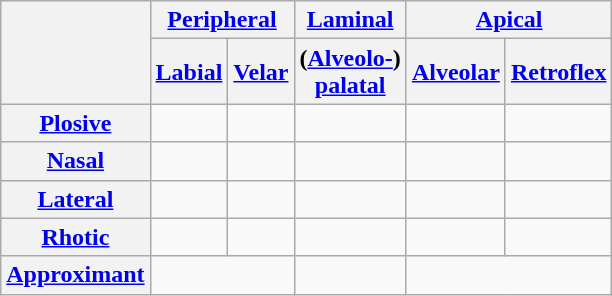<table class="wikitable" style="text-align:center">
<tr>
<th rowspan="2"></th>
<th colspan="2"><a href='#'>Peripheral</a></th>
<th><a href='#'>Laminal</a></th>
<th colspan="2"><a href='#'>Apical</a></th>
</tr>
<tr>
<th><a href='#'>Labial</a></th>
<th><a href='#'>Velar</a></th>
<th>(<a href='#'>Alveolo-</a>)<a href='#'><br>palatal</a></th>
<th><a href='#'>Alveolar</a></th>
<th><a href='#'>Retroflex</a></th>
</tr>
<tr>
<th><a href='#'>Plosive</a></th>
<td></td>
<td></td>
<td></td>
<td></td>
<td></td>
</tr>
<tr>
<th><a href='#'>Nasal</a></th>
<td></td>
<td></td>
<td></td>
<td></td>
<td></td>
</tr>
<tr>
<th><a href='#'>Lateral</a></th>
<td></td>
<td></td>
<td></td>
<td></td>
<td></td>
</tr>
<tr>
<th><a href='#'>Rhotic</a></th>
<td></td>
<td></td>
<td></td>
<td></td>
<td></td>
</tr>
<tr>
<th><a href='#'>Approximant</a></th>
<td colspan="2"></td>
<td></td>
<td colspan="2"></td>
</tr>
</table>
